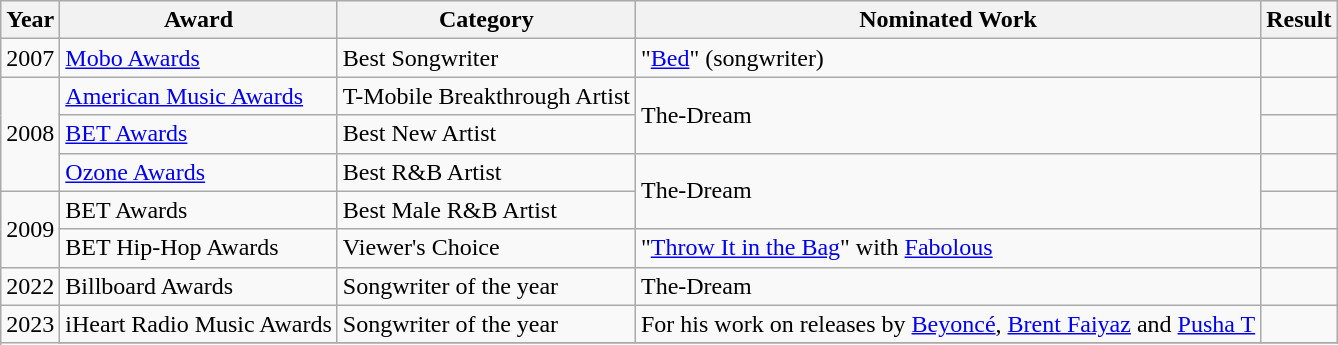<table class="wikitable">
<tr>
<th>Year</th>
<th>Award</th>
<th>Category</th>
<th>Nominated Work</th>
<th>Result</th>
</tr>
<tr>
<td>2007</td>
<td><a href='#'>Mobo Awards</a></td>
<td>Best Songwriter</td>
<td>"<a href='#'>Bed</a>" (songwriter)</td>
<td></td>
</tr>
<tr>
<td rowspan="3">2008</td>
<td><a href='#'>American Music Awards</a></td>
<td>T-Mobile Breakthrough Artist</td>
<td rowspan="2">The-Dream</td>
<td></td>
</tr>
<tr>
<td><a href='#'>BET Awards</a></td>
<td>Best New Artist</td>
<td></td>
</tr>
<tr>
<td><a href='#'>Ozone Awards</a></td>
<td>Best R&B Artist</td>
<td rowspan="2">The-Dream</td>
<td></td>
</tr>
<tr>
<td rowspan="2">2009</td>
<td>BET Awards</td>
<td>Best Male R&B Artist</td>
<td></td>
</tr>
<tr>
<td>BET Hip-Hop Awards</td>
<td>Viewer's Choice</td>
<td>"<a href='#'>Throw It in the Bag</a>" with <a href='#'>Fabolous</a></td>
<td></td>
</tr>
<tr>
<td rowspan="1">2022</td>
<td>Billboard Awards</td>
<td>Songwriter of the year</td>
<td>The-Dream</td>
<td></td>
</tr>
<tr>
<td rowspan="2">2023</td>
<td>iHeart Radio Music Awards</td>
<td>Songwriter of the year</td>
<td>For his work on releases by <a href='#'>Beyoncé</a>, <a href='#'>Brent Faiyaz</a> and <a href='#'>Pusha T</a></td>
<td></td>
</tr>
<tr>
</tr>
</table>
